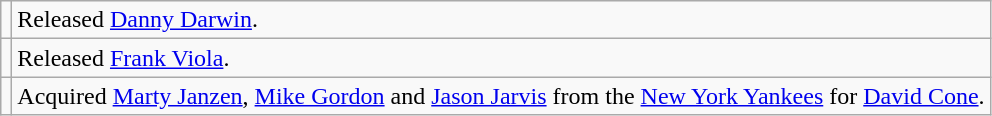<table class="wikitable">
<tr>
<td></td>
<td>Released <a href='#'>Danny Darwin</a>.</td>
</tr>
<tr>
<td></td>
<td>Released <a href='#'>Frank Viola</a>.</td>
</tr>
<tr>
<td></td>
<td>Acquired <a href='#'>Marty Janzen</a>, <a href='#'>Mike Gordon</a> and <a href='#'>Jason Jarvis</a> from the <a href='#'>New York Yankees</a> for <a href='#'>David Cone</a>.</td>
</tr>
</table>
